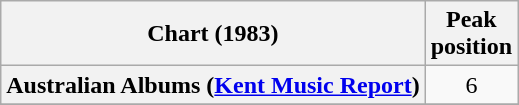<table class="wikitable sortable plainrowheaders" style="text-align:center">
<tr>
<th scope="col">Chart (1983)</th>
<th scope="col">Peak<br>position</th>
</tr>
<tr>
<th scope=row>Australian Albums (<a href='#'>Kent Music Report</a>)</th>
<td align="center">6</td>
</tr>
<tr>
</tr>
</table>
